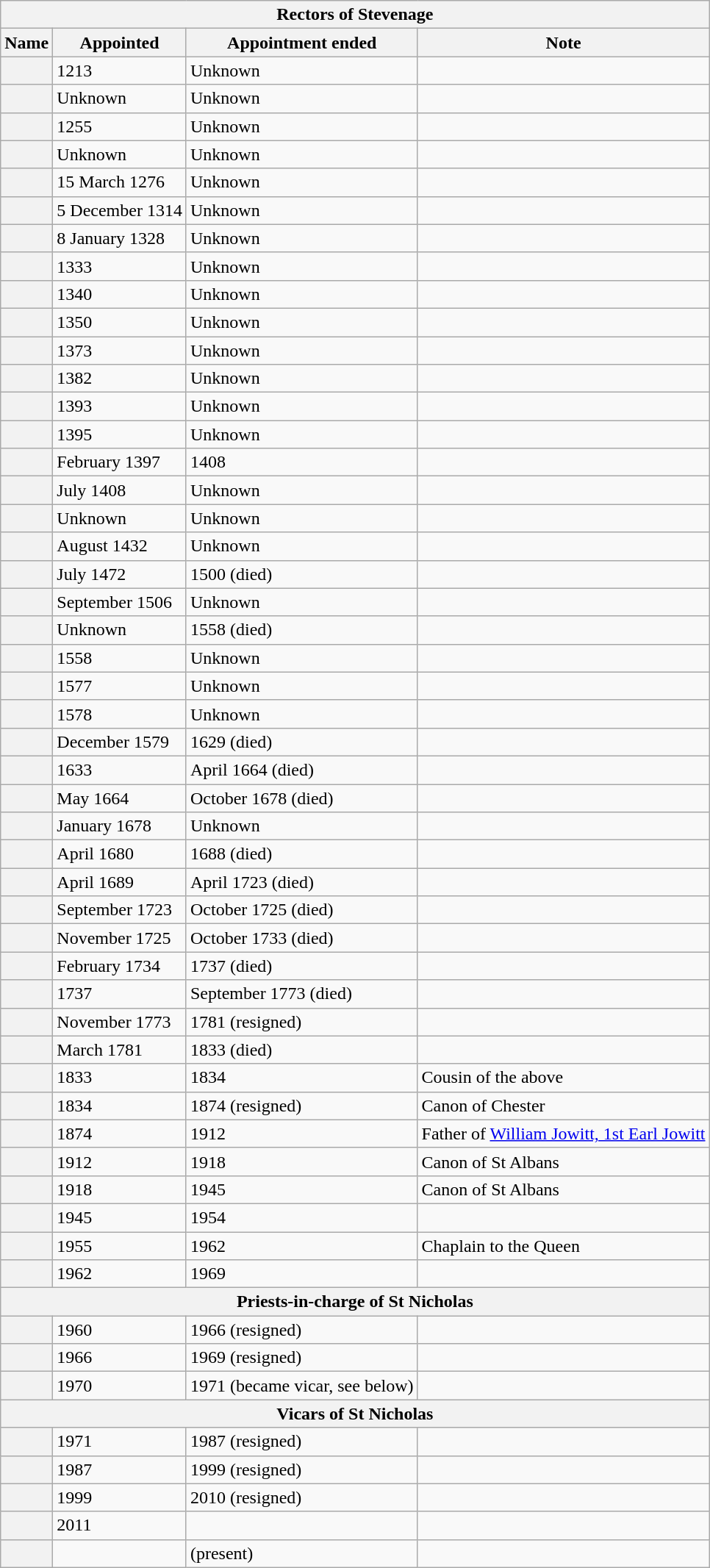<table class="wikitable plainrowheaders collapsible collapsed">
<tr>
<th colspan="4">Rectors of Stevenage</th>
</tr>
<tr>
<th scope="col">Name</th>
<th scope="col">Appointed</th>
<th scope="col">Appointment ended</th>
<th scope="col">Note</th>
</tr>
<tr>
<th scope="row"></th>
<td>1213</td>
<td>Unknown</td>
<td></td>
</tr>
<tr>
<th scope="row"></th>
<td>Unknown</td>
<td>Unknown</td>
<td></td>
</tr>
<tr>
<th scope="row"></th>
<td>1255</td>
<td>Unknown</td>
<td></td>
</tr>
<tr>
<th scope="row"></th>
<td>Unknown</td>
<td>Unknown</td>
<td></td>
</tr>
<tr>
<th scope="row"></th>
<td>15 March 1276</td>
<td>Unknown</td>
<td></td>
</tr>
<tr>
<th scope="row"></th>
<td>5 December 1314</td>
<td>Unknown</td>
<td></td>
</tr>
<tr>
<th scope="row"></th>
<td>8 January 1328</td>
<td>Unknown</td>
<td></td>
</tr>
<tr>
<th scope="row"></th>
<td>1333</td>
<td>Unknown</td>
<td></td>
</tr>
<tr>
<th scope="row"></th>
<td>1340</td>
<td>Unknown</td>
<td></td>
</tr>
<tr>
<th scope="row"></th>
<td>1350</td>
<td>Unknown</td>
<td></td>
</tr>
<tr>
<th scope="row"></th>
<td>1373</td>
<td>Unknown</td>
<td></td>
</tr>
<tr>
<th scope="row"></th>
<td>1382</td>
<td>Unknown</td>
<td></td>
</tr>
<tr>
<th scope="row"></th>
<td>1393</td>
<td>Unknown</td>
<td></td>
</tr>
<tr>
<th scope="row"></th>
<td>1395</td>
<td>Unknown</td>
<td></td>
</tr>
<tr>
<th scope="row"></th>
<td>February 1397</td>
<td>1408</td>
<td></td>
</tr>
<tr>
<th scope="row"></th>
<td>July 1408</td>
<td>Unknown</td>
<td></td>
</tr>
<tr>
<th scope="row"></th>
<td>Unknown</td>
<td>Unknown</td>
<td></td>
</tr>
<tr>
<th scope="row"></th>
<td>August 1432</td>
<td>Unknown</td>
<td></td>
</tr>
<tr>
<th scope="row"></th>
<td>July 1472</td>
<td>1500 (died)</td>
<td></td>
</tr>
<tr>
<th scope="row"></th>
<td>September 1506</td>
<td>Unknown</td>
<td></td>
</tr>
<tr>
<th scope="row"></th>
<td>Unknown</td>
<td>1558 (died)</td>
<td></td>
</tr>
<tr>
<th scope="row"></th>
<td>1558</td>
<td>Unknown</td>
<td></td>
</tr>
<tr>
<th scope="row"></th>
<td>1577</td>
<td>Unknown</td>
<td></td>
</tr>
<tr>
<th scope="row"></th>
<td>1578</td>
<td>Unknown</td>
<td></td>
</tr>
<tr>
<th scope="row"></th>
<td>December 1579</td>
<td>1629 (died)</td>
<td></td>
</tr>
<tr>
<th scope="row"></th>
<td>1633</td>
<td>April 1664 (died)</td>
<td></td>
</tr>
<tr>
<th scope="row"></th>
<td>May 1664</td>
<td>October 1678 (died)</td>
<td></td>
</tr>
<tr>
<th scope="row"></th>
<td>January 1678</td>
<td>Unknown</td>
<td></td>
</tr>
<tr>
<th scope="row"></th>
<td>April 1680</td>
<td>1688 (died)</td>
<td></td>
</tr>
<tr>
<th scope="row"></th>
<td>April 1689</td>
<td>April 1723 (died)</td>
<td></td>
</tr>
<tr>
<th scope="row"></th>
<td>September 1723</td>
<td>October 1725 (died)</td>
<td></td>
</tr>
<tr>
<th scope="row"></th>
<td>November 1725</td>
<td>October 1733 (died)</td>
<td></td>
</tr>
<tr>
<th scope="row"></th>
<td>February 1734</td>
<td>1737 (died)</td>
<td></td>
</tr>
<tr>
<th scope="row"></th>
<td>1737</td>
<td>September 1773 (died)</td>
<td></td>
</tr>
<tr>
<th scope="row"></th>
<td>November 1773</td>
<td>1781 (resigned)</td>
<td></td>
</tr>
<tr>
<th scope="row"></th>
<td>March 1781</td>
<td>1833 (died)</td>
<td></td>
</tr>
<tr>
<th scope="row"></th>
<td>1833</td>
<td>1834</td>
<td>Cousin of the above</td>
</tr>
<tr>
<th scope="row"></th>
<td>1834</td>
<td>1874 (resigned)</td>
<td>Canon of Chester</td>
</tr>
<tr>
<th scope="row"></th>
<td>1874</td>
<td>1912</td>
<td>Father of <a href='#'>William Jowitt, 1st Earl Jowitt</a></td>
</tr>
<tr>
<th scope="row"></th>
<td>1912</td>
<td>1918</td>
<td>Canon of St Albans</td>
</tr>
<tr>
<th scope="row"></th>
<td>1918</td>
<td>1945</td>
<td>Canon of St Albans</td>
</tr>
<tr>
<th scope="row"></th>
<td>1945</td>
<td>1954</td>
<td></td>
</tr>
<tr>
<th scope="row"></th>
<td>1955</td>
<td>1962</td>
<td>Chaplain to the Queen</td>
</tr>
<tr>
<th scope="row"></th>
<td>1962</td>
<td>1969</td>
<td></td>
</tr>
<tr>
<th colspan="4">Priests-in-charge of St Nicholas</th>
</tr>
<tr>
<th scope="row"></th>
<td>1960</td>
<td>1966 (resigned)</td>
<td></td>
</tr>
<tr>
<th scope="row"></th>
<td>1966</td>
<td>1969 (resigned)</td>
<td></td>
</tr>
<tr>
<th scope="row"></th>
<td>1970</td>
<td>1971 (became vicar, see below)</td>
<td></td>
</tr>
<tr>
<th colspan="4">Vicars of St Nicholas</th>
</tr>
<tr>
<th scope="row"></th>
<td>1971</td>
<td>1987 (resigned)</td>
<td></td>
</tr>
<tr>
<th scope="row"></th>
<td>1987</td>
<td>1999 (resigned)</td>
<td></td>
</tr>
<tr>
<th scope="row"></th>
<td>1999</td>
<td>2010 (resigned)</td>
<td></td>
</tr>
<tr>
<th scope="row"></th>
<td>2011</td>
<td></td>
<td></td>
</tr>
<tr>
<th scope="row"></th>
<td></td>
<td>(present)</td>
<td></td>
</tr>
</table>
